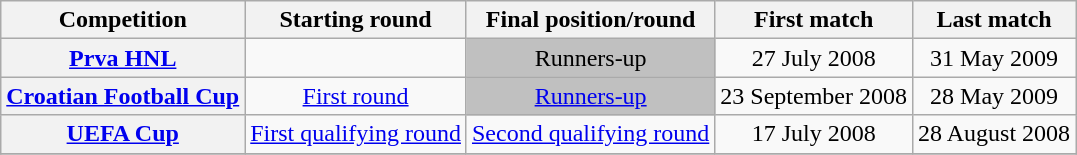<table class="wikitable plainrowheaders" style="text-align:center;">
<tr>
<th scope=col>Competition</th>
<th scope=col>Starting round</th>
<th scope=col>Final position/round</th>
<th scope=col>First match</th>
<th scope=col>Last match</th>
</tr>
<tr>
<th scope=row align=left><a href='#'>Prva HNL</a></th>
<td></td>
<td style="background: silver">Runners-up</td>
<td>27 July 2008</td>
<td>31 May 2009</td>
</tr>
<tr>
<th scope=row align=left><a href='#'>Croatian Football Cup</a></th>
<td><a href='#'>First round</a></td>
<td style="background: silver"><a href='#'>Runners-up</a></td>
<td>23 September 2008</td>
<td>28 May 2009</td>
</tr>
<tr>
<th scope=row align=left><a href='#'>UEFA Cup</a></th>
<td><a href='#'>First qualifying round</a></td>
<td><a href='#'>Second qualifying round</a></td>
<td>17 July 2008</td>
<td>28 August 2008</td>
</tr>
<tr>
</tr>
</table>
